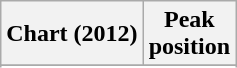<table class="wikitable sortable plainrowheaders" style="text-align:center;">
<tr>
<th scope="col">Chart (2012)</th>
<th scope="col">Peak<br>position</th>
</tr>
<tr>
</tr>
<tr>
</tr>
<tr>
</tr>
<tr>
</tr>
<tr>
</tr>
</table>
